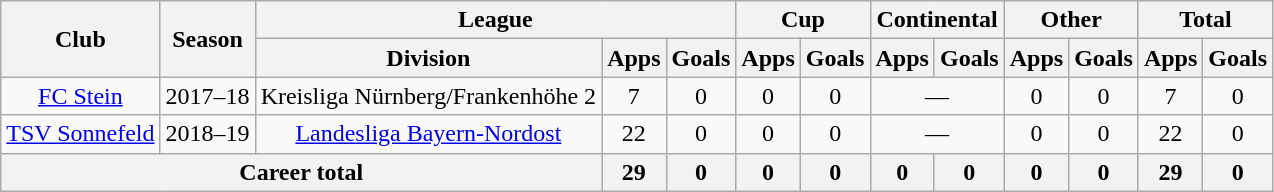<table class="wikitable" style="text-align:center">
<tr>
<th rowspan="2">Club</th>
<th rowspan="2">Season</th>
<th colspan="3">League</th>
<th colspan="2">Cup</th>
<th colspan="2">Continental</th>
<th colspan="2">Other</th>
<th colspan="2">Total</th>
</tr>
<tr>
<th>Division</th>
<th>Apps</th>
<th>Goals</th>
<th>Apps</th>
<th>Goals</th>
<th>Apps</th>
<th>Goals</th>
<th>Apps</th>
<th>Goals</th>
<th>Apps</th>
<th>Goals</th>
</tr>
<tr>
<td><a href='#'>FC Stein</a></td>
<td>2017–18</td>
<td>Kreisliga Nürnberg/Frankenhöhe 2</td>
<td>7</td>
<td>0</td>
<td>0</td>
<td>0</td>
<td colspan=2>—</td>
<td>0</td>
<td>0</td>
<td>7</td>
<td>0</td>
</tr>
<tr>
<td><a href='#'>TSV Sonnefeld</a></td>
<td>2018–19</td>
<td><a href='#'>Landesliga Bayern-Nordost</a></td>
<td>22</td>
<td>0</td>
<td>0</td>
<td>0</td>
<td colspan=2>—</td>
<td>0</td>
<td>0</td>
<td>22</td>
<td>0</td>
</tr>
<tr>
<th colspan="3">Career total</th>
<th>29</th>
<th>0</th>
<th>0</th>
<th>0</th>
<th>0</th>
<th>0</th>
<th>0</th>
<th>0</th>
<th>29</th>
<th>0</th>
</tr>
</table>
